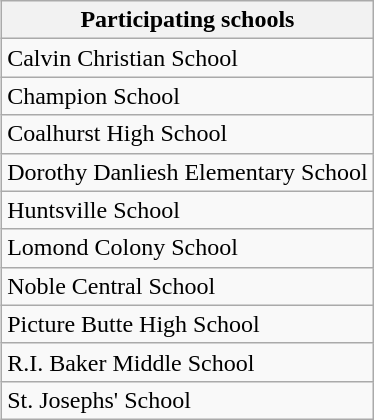<table class="wikitable" align=right>
<tr>
<th>Participating schools</th>
</tr>
<tr>
<td>Calvin Christian School</td>
</tr>
<tr>
<td>Champion School</td>
</tr>
<tr>
<td>Coalhurst High School</td>
</tr>
<tr>
<td>Dorothy Danliesh Elementary School</td>
</tr>
<tr>
<td>Huntsville School</td>
</tr>
<tr>
<td>Lomond Colony School</td>
</tr>
<tr>
<td>Noble Central School</td>
</tr>
<tr>
<td>Picture Butte High School</td>
</tr>
<tr>
<td>R.I. Baker Middle School</td>
</tr>
<tr>
<td>St. Josephs' School</td>
</tr>
</table>
